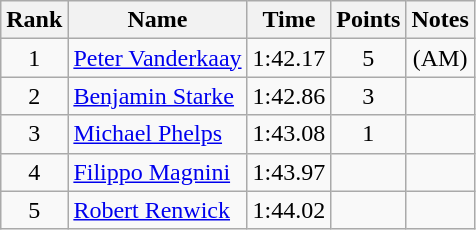<table class="wikitable" style="text-align:center">
<tr>
<th>Rank</th>
<th>Name</th>
<th>Time</th>
<th>Points</th>
<th>Notes</th>
</tr>
<tr>
<td>1</td>
<td align="left"> <a href='#'>Peter Vanderkaay</a></td>
<td>1:42.17</td>
<td>5</td>
<td>(AM)</td>
</tr>
<tr>
<td>2</td>
<td align="left"> <a href='#'>Benjamin Starke</a></td>
<td>1:42.86</td>
<td>3</td>
<td></td>
</tr>
<tr>
<td>3</td>
<td align="left"> <a href='#'>Michael Phelps</a></td>
<td>1:43.08</td>
<td>1</td>
<td></td>
</tr>
<tr>
<td>4</td>
<td align="left"> <a href='#'>Filippo Magnini</a></td>
<td>1:43.97</td>
<td></td>
<td></td>
</tr>
<tr>
<td>5</td>
<td align="left"> <a href='#'>Robert Renwick</a></td>
<td>1:44.02</td>
<td></td>
<td></td>
</tr>
</table>
